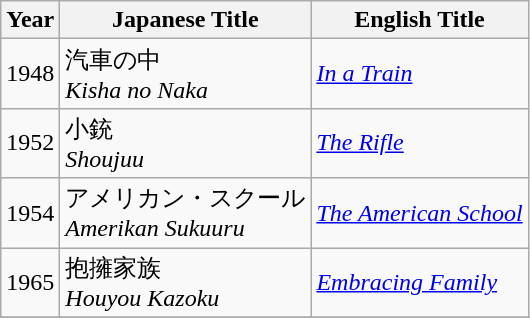<table class="wikitable">
<tr>
<th>Year</th>
<th>Japanese Title</th>
<th>English Title</th>
</tr>
<tr>
<td>1948</td>
<td>汽車の中<br><em>Kisha no Naka</em></td>
<td><em><a href='#'>In a Train</a></em></td>
</tr>
<tr>
<td>1952</td>
<td>小銃<br><em>Shoujuu</em></td>
<td><em><a href='#'>The Rifle</a></em></td>
</tr>
<tr>
<td>1954</td>
<td>アメリカン・スクール<br><em>Amerikan Sukuuru</em></td>
<td><em><a href='#'>The American School</a></em></td>
</tr>
<tr>
<td>1965</td>
<td>抱擁家族<br><em>Houyou Kazoku</em></td>
<td><em><a href='#'>Embracing Family</a></em></td>
</tr>
<tr>
</tr>
</table>
